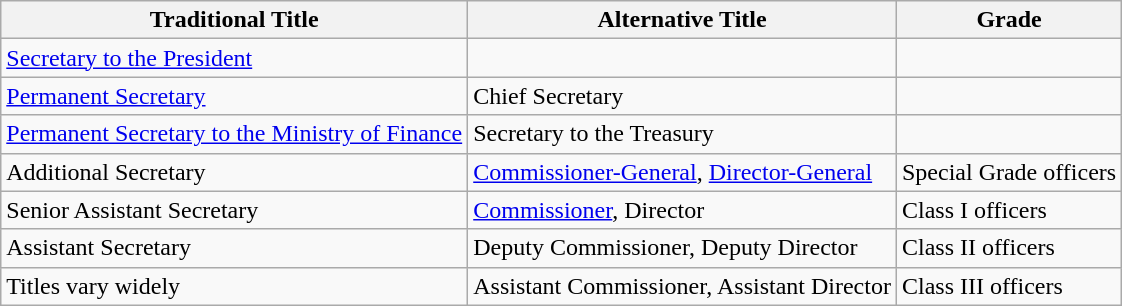<table class="wikitable">
<tr>
<th>Traditional Title</th>
<th>Alternative Title</th>
<th>Grade</th>
</tr>
<tr>
<td><a href='#'>Secretary to the President</a></td>
<td></td>
<td></td>
</tr>
<tr>
<td><a href='#'>Permanent Secretary</a></td>
<td>Chief Secretary</td>
<td></td>
</tr>
<tr>
<td><a href='#'>Permanent Secretary to the Ministry of Finance</a></td>
<td>Secretary  to  the  Treasury</td>
</tr>
<tr>
<td>Additional Secretary</td>
<td><a href='#'>Commissioner-General</a>, <a href='#'>Director-General</a></td>
<td>Special Grade officers</td>
</tr>
<tr>
<td>Senior Assistant Secretary</td>
<td><a href='#'>Commissioner</a>, Director</td>
<td>Class I officers</td>
</tr>
<tr>
<td>Assistant Secretary</td>
<td>Deputy Commissioner, Deputy Director</td>
<td>Class II officers</td>
</tr>
<tr>
<td>Titles vary widely</td>
<td>Assistant Commissioner, Assistant Director</td>
<td>Class III officers</td>
</tr>
</table>
